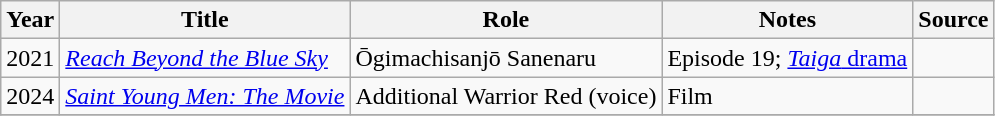<table class="wikitable">
<tr>
<th>Year</th>
<th>Title</th>
<th>Role</th>
<th>Notes</th>
<th>Source</th>
</tr>
<tr>
<td>2021</td>
<td><em><a href='#'>Reach Beyond the Blue Sky</a></em></td>
<td>Ōgimachisanjō Sanenaru</td>
<td>Episode 19; <a href='#'><em>Taiga</em> drama</a></td>
<td></td>
</tr>
<tr>
<td>2024</td>
<td><em><a href='#'>Saint Young Men: The Movie</a></em></td>
<td>Additional Warrior Red (voice)</td>
<td>Film</td>
<td></td>
</tr>
<tr>
</tr>
</table>
